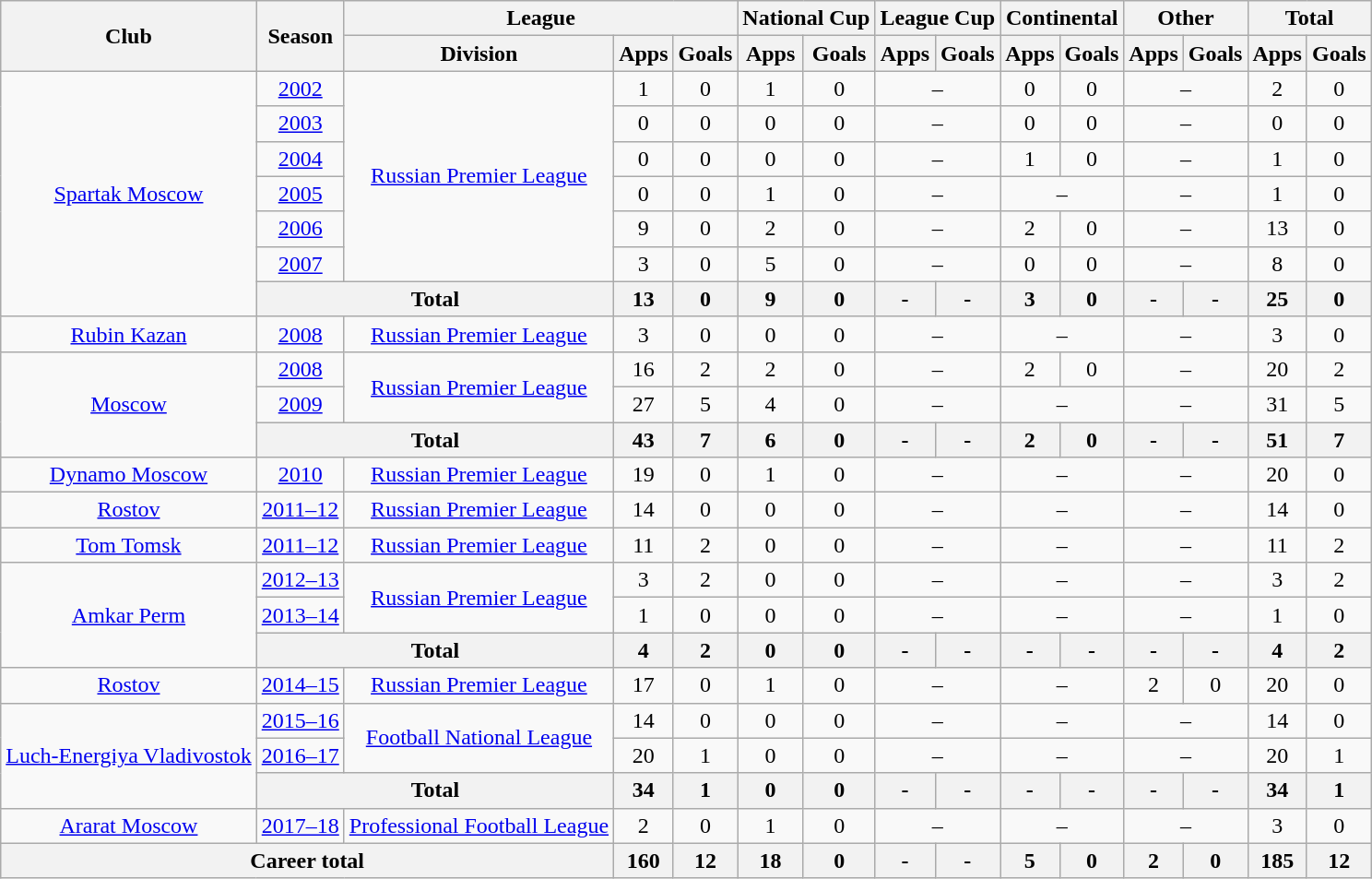<table class="wikitable" style="text-align: center;">
<tr>
<th rowspan="2">Club</th>
<th rowspan="2">Season</th>
<th colspan="3">League</th>
<th colspan="2">National Cup</th>
<th colspan="2">League Cup</th>
<th colspan="2">Continental</th>
<th colspan="2">Other</th>
<th colspan="2">Total</th>
</tr>
<tr>
<th>Division</th>
<th>Apps</th>
<th>Goals</th>
<th>Apps</th>
<th>Goals</th>
<th>Apps</th>
<th>Goals</th>
<th>Apps</th>
<th>Goals</th>
<th>Apps</th>
<th>Goals</th>
<th>Apps</th>
<th>Goals</th>
</tr>
<tr>
<td rowspan="7" valign="center"><a href='#'>Spartak Moscow</a></td>
<td><a href='#'>2002</a></td>
<td rowspan="6" valign="center"><a href='#'>Russian Premier League</a></td>
<td>1</td>
<td>0</td>
<td>1</td>
<td>0</td>
<td colspan="2">–</td>
<td>0</td>
<td>0</td>
<td colspan="2">–</td>
<td>2</td>
<td>0</td>
</tr>
<tr>
<td><a href='#'>2003</a></td>
<td>0</td>
<td>0</td>
<td>0</td>
<td>0</td>
<td colspan="2">–</td>
<td>0</td>
<td>0</td>
<td colspan="2">–</td>
<td>0</td>
<td>0</td>
</tr>
<tr>
<td><a href='#'>2004</a></td>
<td>0</td>
<td>0</td>
<td>0</td>
<td>0</td>
<td colspan="2">–</td>
<td>1</td>
<td>0</td>
<td colspan="2">–</td>
<td>1</td>
<td>0</td>
</tr>
<tr>
<td><a href='#'>2005</a></td>
<td>0</td>
<td>0</td>
<td>1</td>
<td>0</td>
<td colspan="2">–</td>
<td colspan="2">–</td>
<td colspan="2">–</td>
<td>1</td>
<td>0</td>
</tr>
<tr>
<td><a href='#'>2006</a></td>
<td>9</td>
<td>0</td>
<td>2</td>
<td>0</td>
<td colspan="2">–</td>
<td>2</td>
<td>0</td>
<td colspan="2">–</td>
<td>13</td>
<td>0</td>
</tr>
<tr>
<td><a href='#'>2007</a></td>
<td>3</td>
<td>0</td>
<td>5</td>
<td>0</td>
<td colspan="2">–</td>
<td>0</td>
<td>0</td>
<td colspan="2">–</td>
<td>8</td>
<td>0</td>
</tr>
<tr>
<th colspan="2">Total</th>
<th>13</th>
<th>0</th>
<th>9</th>
<th>0</th>
<th>-</th>
<th>-</th>
<th>3</th>
<th>0</th>
<th>-</th>
<th>-</th>
<th>25</th>
<th>0</th>
</tr>
<tr>
<td valign="center"><a href='#'>Rubin Kazan</a></td>
<td><a href='#'>2008</a></td>
<td><a href='#'>Russian Premier League</a></td>
<td>3</td>
<td>0</td>
<td>0</td>
<td>0</td>
<td colspan="2">–</td>
<td colspan="2">–</td>
<td colspan="2">–</td>
<td>3</td>
<td>0</td>
</tr>
<tr>
<td rowspan="3" valign="center"><a href='#'>Moscow</a></td>
<td><a href='#'>2008</a></td>
<td rowspan="2" valign="center"><a href='#'>Russian Premier League</a></td>
<td>16</td>
<td>2</td>
<td>2</td>
<td>0</td>
<td colspan="2">–</td>
<td>2</td>
<td>0</td>
<td colspan="2">–</td>
<td>20</td>
<td>2</td>
</tr>
<tr>
<td><a href='#'>2009</a></td>
<td>27</td>
<td>5</td>
<td>4</td>
<td>0</td>
<td colspan="2">–</td>
<td colspan="2">–</td>
<td colspan="2">–</td>
<td>31</td>
<td>5</td>
</tr>
<tr>
<th colspan="2">Total</th>
<th>43</th>
<th>7</th>
<th>6</th>
<th>0</th>
<th>-</th>
<th>-</th>
<th>2</th>
<th>0</th>
<th>-</th>
<th>-</th>
<th>51</th>
<th>7</th>
</tr>
<tr>
<td valign="center"><a href='#'>Dynamo Moscow</a></td>
<td><a href='#'>2010</a></td>
<td><a href='#'>Russian Premier League</a></td>
<td>19</td>
<td>0</td>
<td>1</td>
<td>0</td>
<td colspan="2">–</td>
<td colspan="2">–</td>
<td colspan="2">–</td>
<td>20</td>
<td>0</td>
</tr>
<tr>
<td valign="center"><a href='#'>Rostov</a></td>
<td><a href='#'>2011–12</a></td>
<td><a href='#'>Russian Premier League</a></td>
<td>14</td>
<td>0</td>
<td>0</td>
<td>0</td>
<td colspan="2">–</td>
<td colspan="2">–</td>
<td colspan="2">–</td>
<td>14</td>
<td>0</td>
</tr>
<tr>
<td valign="center"><a href='#'>Tom Tomsk</a></td>
<td><a href='#'>2011–12</a></td>
<td><a href='#'>Russian Premier League</a></td>
<td>11</td>
<td>2</td>
<td>0</td>
<td>0</td>
<td colspan="2">–</td>
<td colspan="2">–</td>
<td colspan="2">–</td>
<td>11</td>
<td>2</td>
</tr>
<tr>
<td rowspan="3" valign="center"><a href='#'>Amkar Perm</a></td>
<td><a href='#'>2012–13</a></td>
<td rowspan="2" valign="center"><a href='#'>Russian Premier League</a></td>
<td>3</td>
<td>2</td>
<td>0</td>
<td>0</td>
<td colspan="2">–</td>
<td colspan="2">–</td>
<td colspan="2">–</td>
<td>3</td>
<td>2</td>
</tr>
<tr>
<td><a href='#'>2013–14</a></td>
<td>1</td>
<td>0</td>
<td>0</td>
<td>0</td>
<td colspan="2">–</td>
<td colspan="2">–</td>
<td colspan="2">–</td>
<td>1</td>
<td>0</td>
</tr>
<tr>
<th colspan="2">Total</th>
<th>4</th>
<th>2</th>
<th>0</th>
<th>0</th>
<th>-</th>
<th>-</th>
<th>-</th>
<th>-</th>
<th>-</th>
<th>-</th>
<th>4</th>
<th>2</th>
</tr>
<tr>
<td valign="center"><a href='#'>Rostov</a></td>
<td><a href='#'>2014–15</a></td>
<td><a href='#'>Russian Premier League</a></td>
<td>17</td>
<td>0</td>
<td>1</td>
<td>0</td>
<td colspan="2">–</td>
<td colspan="2">–</td>
<td>2</td>
<td>0</td>
<td>20</td>
<td>0</td>
</tr>
<tr>
<td rowspan="3" valign="center"><a href='#'>Luch-Energiya Vladivostok</a></td>
<td><a href='#'>2015–16</a></td>
<td rowspan="2" valign="center"><a href='#'>Football National League</a></td>
<td>14</td>
<td>0</td>
<td>0</td>
<td>0</td>
<td colspan="2">–</td>
<td colspan="2">–</td>
<td colspan="2">–</td>
<td>14</td>
<td>0</td>
</tr>
<tr>
<td><a href='#'>2016–17</a></td>
<td>20</td>
<td>1</td>
<td>0</td>
<td>0</td>
<td colspan="2">–</td>
<td colspan="2">–</td>
<td colspan="2">–</td>
<td>20</td>
<td>1</td>
</tr>
<tr>
<th colspan="2">Total</th>
<th>34</th>
<th>1</th>
<th>0</th>
<th>0</th>
<th>-</th>
<th>-</th>
<th>-</th>
<th>-</th>
<th>-</th>
<th>-</th>
<th>34</th>
<th>1</th>
</tr>
<tr>
<td valign="center"><a href='#'>Ararat Moscow</a></td>
<td><a href='#'>2017–18</a></td>
<td><a href='#'>Professional Football League</a></td>
<td>2</td>
<td>0</td>
<td>1</td>
<td>0</td>
<td colspan="2">–</td>
<td colspan="2">–</td>
<td colspan="2">–</td>
<td>3</td>
<td>0</td>
</tr>
<tr>
<th colspan="3">Career total</th>
<th>160</th>
<th>12</th>
<th>18</th>
<th>0</th>
<th>-</th>
<th>-</th>
<th>5</th>
<th>0</th>
<th>2</th>
<th>0</th>
<th>185</th>
<th>12</th>
</tr>
</table>
